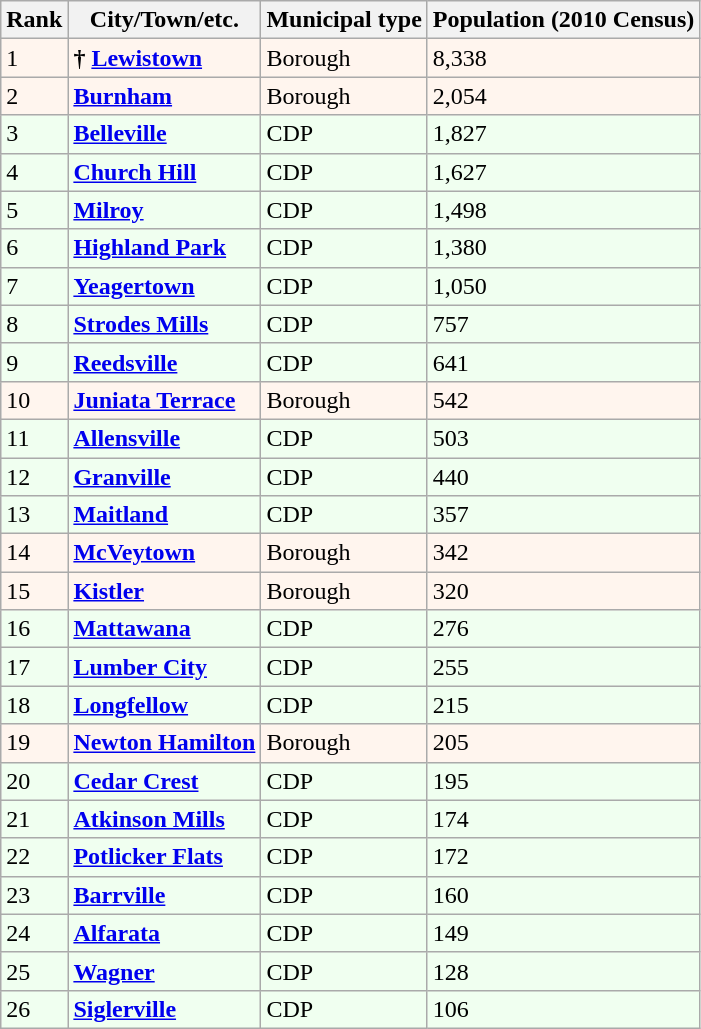<table class="wikitable sortable">
<tr>
<th>Rank</th>
<th>City/Town/etc.</th>
<th>Municipal type</th>
<th>Population (2010 Census)</th>
</tr>
<tr style="background-color:#FFF5EE;">
<td>1</td>
<td><strong>†</strong> <strong><a href='#'>Lewistown</a></strong></td>
<td>Borough</td>
<td>8,338</td>
</tr>
<tr style="background-color:#FFF5EE;">
<td>2</td>
<td><strong><a href='#'>Burnham</a></strong></td>
<td>Borough</td>
<td>2,054</td>
</tr>
<tr style="background-color:#F0FFF0;">
<td>3</td>
<td><strong><a href='#'>Belleville</a></strong></td>
<td>CDP</td>
<td>1,827</td>
</tr>
<tr style="background-color:#F0FFF0;">
<td>4</td>
<td><strong><a href='#'>Church Hill</a></strong></td>
<td>CDP</td>
<td>1,627</td>
</tr>
<tr style="background-color:#F0FFF0;">
<td>5</td>
<td><strong><a href='#'>Milroy</a></strong></td>
<td>CDP</td>
<td>1,498</td>
</tr>
<tr style="background-color:#F0FFF0;">
<td>6</td>
<td><strong><a href='#'>Highland Park</a></strong></td>
<td>CDP</td>
<td>1,380</td>
</tr>
<tr style="background-color:#F0FFF0;">
<td>7</td>
<td><strong><a href='#'>Yeagertown</a></strong></td>
<td>CDP</td>
<td>1,050</td>
</tr>
<tr style="background-color:#F0FFF0;">
<td>8</td>
<td><strong><a href='#'>Strodes Mills</a></strong></td>
<td>CDP</td>
<td>757</td>
</tr>
<tr style="background-color:#F0FFF0;">
<td>9</td>
<td><strong><a href='#'>Reedsville</a></strong></td>
<td>CDP</td>
<td>641</td>
</tr>
<tr style="background-color:#FFF5EE;">
<td>10</td>
<td><strong><a href='#'>Juniata Terrace</a></strong></td>
<td>Borough</td>
<td>542</td>
</tr>
<tr style="background-color:#F0FFF0;">
<td>11</td>
<td><strong><a href='#'>Allensville</a></strong></td>
<td>CDP</td>
<td>503</td>
</tr>
<tr style="background-color:#F0FFF0;">
<td>12</td>
<td><strong><a href='#'>Granville</a></strong></td>
<td>CDP</td>
<td>440</td>
</tr>
<tr style="background-color:#F0FFF0;">
<td>13</td>
<td><strong><a href='#'>Maitland</a></strong></td>
<td>CDP</td>
<td>357</td>
</tr>
<tr style="background-color:#FFF5EE;">
<td>14</td>
<td><strong><a href='#'>McVeytown</a></strong></td>
<td>Borough</td>
<td>342</td>
</tr>
<tr style="background-color:#FFF5EE;">
<td>15</td>
<td><strong><a href='#'>Kistler</a></strong></td>
<td>Borough</td>
<td>320</td>
</tr>
<tr style="background-color:#F0FFF0;">
<td>16</td>
<td><strong><a href='#'>Mattawana</a></strong></td>
<td>CDP</td>
<td>276</td>
</tr>
<tr style="background-color:#F0FFF0;">
<td>17</td>
<td><strong><a href='#'>Lumber City</a></strong></td>
<td>CDP</td>
<td>255</td>
</tr>
<tr style="background-color:#F0FFF0;">
<td>18</td>
<td><strong><a href='#'>Longfellow</a></strong></td>
<td>CDP</td>
<td>215</td>
</tr>
<tr style="background-color:#FFF5EE;">
<td>19</td>
<td><strong><a href='#'>Newton Hamilton</a></strong></td>
<td>Borough</td>
<td>205</td>
</tr>
<tr style="background-color:#F0FFF0;">
<td>20</td>
<td><strong><a href='#'>Cedar Crest</a></strong></td>
<td>CDP</td>
<td>195</td>
</tr>
<tr style="background-color:#F0FFF0;">
<td>21</td>
<td><strong><a href='#'>Atkinson Mills</a></strong></td>
<td>CDP</td>
<td>174</td>
</tr>
<tr style="background-color:#F0FFF0;">
<td>22</td>
<td><strong><a href='#'>Potlicker Flats</a></strong></td>
<td>CDP</td>
<td>172</td>
</tr>
<tr style="background-color:#F0FFF0;">
<td>23</td>
<td><strong><a href='#'>Barrville</a></strong></td>
<td>CDP</td>
<td>160</td>
</tr>
<tr style="background-color:#F0FFF0;">
<td>24</td>
<td><strong><a href='#'>Alfarata</a></strong></td>
<td>CDP</td>
<td>149</td>
</tr>
<tr style="background-color:#F0FFF0;">
<td>25</td>
<td><strong><a href='#'>Wagner</a></strong></td>
<td>CDP</td>
<td>128</td>
</tr>
<tr style="background-color:#F0FFF0;">
<td>26</td>
<td><strong><a href='#'>Siglerville</a></strong></td>
<td>CDP</td>
<td>106</td>
</tr>
</table>
